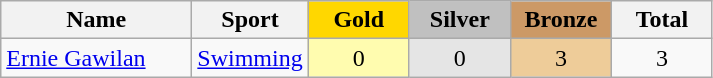<table class="wikitable" style="text-align:center;">
<tr>
<th width=120>Name</th>
<th width=50>Sport</th>
<td bgcolor=gold width=60><strong>Gold</strong></td>
<td bgcolor=silver width=60><strong>Silver</strong></td>
<td bgcolor=#cc9966 width=60><strong>Bronze</strong></td>
<th width=60>Total</th>
</tr>
<tr>
<td align=left><a href='#'>Ernie Gawilan</a></td>
<td><a href='#'>Swimming</a></td>
<td bgcolor=#fffcaf>0</td>
<td bgcolor=#e5e5e5>0</td>
<td bgcolor=#eecc99>3</td>
<td>3</td>
</tr>
</table>
